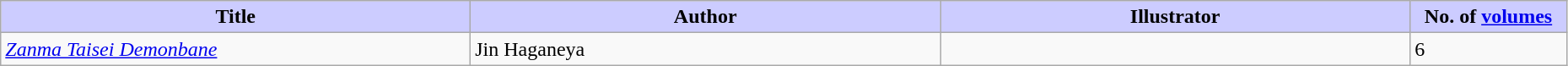<table class="wikitable" style="width: 98%;">
<tr>
<th width=30% style="background:#ccf;">Title</th>
<th width=30% style="background:#ccf;">Author</th>
<th width=30% style="background:#ccf;">Illustrator</th>
<th width=10% style="background:#ccf;">No. of <a href='#'>volumes</a></th>
</tr>
<tr>
<td><em><a href='#'>Zanma Taisei Demonbane</a></em></td>
<td>Jin Haganeya</td>
<td></td>
<td>6</td>
</tr>
</table>
